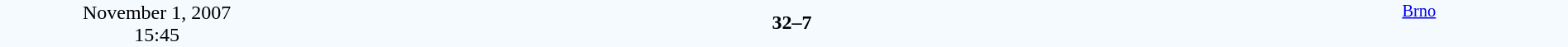<table style="width: 100%; background:#F5FAFF;" cellspacing="0">
<tr>
<td align=center rowspan=3 width=20%>November 1, 2007<br>15:45</td>
</tr>
<tr>
<td width=24% align=right></td>
<td align=center width=13%><strong>32–7</strong></td>
<td width=24%></td>
<td style=font-size:85% rowspan=3 valign=top align=center><a href='#'>Brno</a></td>
</tr>
<tr style=font-size:85%>
<td align=right></td>
<td align=center></td>
<td></td>
</tr>
</table>
